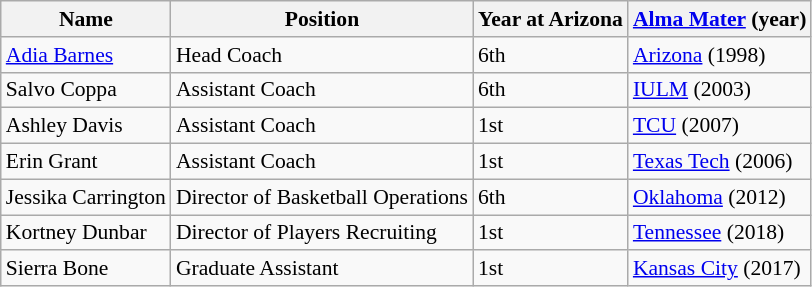<table class="wikitable" style="white-space:nowrap; font-size:90%;">
<tr>
<th>Name</th>
<th>Position</th>
<th>Year at Arizona</th>
<th><a href='#'>Alma Mater</a> (year)</th>
</tr>
<tr>
<td><a href='#'>Adia Barnes</a></td>
<td>Head Coach</td>
<td>6th</td>
<td><a href='#'>Arizona</a> (1998)</td>
</tr>
<tr>
<td>Salvo Coppa</td>
<td>Assistant Coach</td>
<td>6th</td>
<td><a href='#'>IULM</a> (2003)</td>
</tr>
<tr>
<td>Ashley Davis</td>
<td>Assistant Coach</td>
<td>1st</td>
<td><a href='#'>TCU</a> (2007)</td>
</tr>
<tr>
<td>Erin Grant</td>
<td>Assistant Coach</td>
<td>1st</td>
<td><a href='#'>Texas Tech</a> (2006)</td>
</tr>
<tr>
<td>Jessika Carrington</td>
<td>Director of Basketball Operations</td>
<td>6th</td>
<td><a href='#'>Oklahoma</a> (2012)</td>
</tr>
<tr>
<td>Kortney Dunbar</td>
<td>Director of Players Recruiting</td>
<td>1st</td>
<td><a href='#'>Tennessee</a> (2018)</td>
</tr>
<tr>
<td>Sierra Bone</td>
<td>Graduate Assistant</td>
<td>1st</td>
<td><a href='#'>Kansas City</a> (2017)</td>
</tr>
</table>
